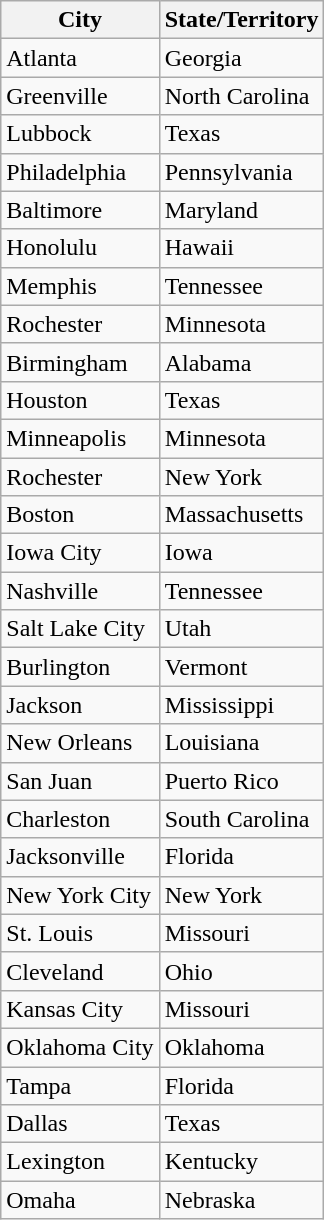<table class="wikitable sortable">
<tr>
<th>City</th>
<th>State/Territory</th>
</tr>
<tr>
<td>Atlanta</td>
<td>Georgia</td>
</tr>
<tr>
<td>Greenville</td>
<td>North Carolina</td>
</tr>
<tr>
<td>Lubbock</td>
<td>Texas</td>
</tr>
<tr>
<td>Philadelphia</td>
<td>Pennsylvania</td>
</tr>
<tr>
<td>Baltimore</td>
<td>Maryland</td>
</tr>
<tr>
<td>Honolulu</td>
<td>Hawaii</td>
</tr>
<tr>
<td>Memphis</td>
<td>Tennessee</td>
</tr>
<tr>
<td>Rochester</td>
<td>Minnesota</td>
</tr>
<tr>
<td>Birmingham</td>
<td>Alabama</td>
</tr>
<tr>
<td>Houston</td>
<td>Texas</td>
</tr>
<tr>
<td>Minneapolis</td>
<td>Minnesota</td>
</tr>
<tr>
<td>Rochester</td>
<td>New York</td>
</tr>
<tr>
<td>Boston</td>
<td>Massachusetts</td>
</tr>
<tr>
<td>Iowa City</td>
<td>Iowa</td>
</tr>
<tr>
<td>Nashville</td>
<td>Tennessee</td>
</tr>
<tr>
<td>Salt Lake City</td>
<td>Utah</td>
</tr>
<tr>
<td>Burlington</td>
<td>Vermont</td>
</tr>
<tr>
<td>Jackson</td>
<td>Mississippi</td>
</tr>
<tr>
<td>New Orleans</td>
<td>Louisiana</td>
</tr>
<tr>
<td>San Juan</td>
<td>Puerto Rico</td>
</tr>
<tr>
<td>Charleston</td>
<td>South Carolina</td>
</tr>
<tr>
<td>Jacksonville</td>
<td>Florida</td>
</tr>
<tr>
<td>New York City</td>
<td>New York</td>
</tr>
<tr>
<td>St. Louis</td>
<td>Missouri</td>
</tr>
<tr>
<td>Cleveland</td>
<td>Ohio</td>
</tr>
<tr>
<td>Kansas City</td>
<td>Missouri</td>
</tr>
<tr>
<td>Oklahoma City</td>
<td>Oklahoma</td>
</tr>
<tr>
<td>Tampa</td>
<td>Florida</td>
</tr>
<tr>
<td>Dallas</td>
<td>Texas</td>
</tr>
<tr>
<td>Lexington</td>
<td>Kentucky</td>
</tr>
<tr>
<td>Omaha</td>
<td>Nebraska</td>
</tr>
</table>
